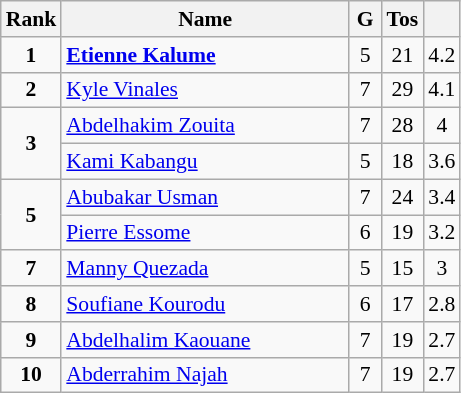<table class="wikitable" style="text-align:center; font-size:90%;">
<tr>
<th width=10px>Rank</th>
<th width=185px>Name</th>
<th width=15px>G</th>
<th width=10px>Tos</th>
<th width=10px></th>
</tr>
<tr>
<td><strong>1</strong></td>
<td align=left> <strong><a href='#'>Etienne Kalume</a></strong></td>
<td>5</td>
<td>21</td>
<td>4.2</td>
</tr>
<tr>
<td><strong>2</strong></td>
<td align=left> <a href='#'>Kyle Vinales</a></td>
<td>7</td>
<td>29</td>
<td>4.1</td>
</tr>
<tr>
<td rowspan=2><strong>3</strong></td>
<td align=left> <a href='#'>Abdelhakim Zouita</a></td>
<td>7</td>
<td>28</td>
<td>4</td>
</tr>
<tr>
<td align=left> <a href='#'>Kami Kabangu</a></td>
<td>5</td>
<td>18</td>
<td>3.6</td>
</tr>
<tr>
<td rowspan=2><strong>5</strong></td>
<td align=left> <a href='#'>Abubakar Usman</a></td>
<td>7</td>
<td>24</td>
<td>3.4</td>
</tr>
<tr>
<td align=left> <a href='#'>Pierre Essome</a></td>
<td>6</td>
<td>19</td>
<td>3.2</td>
</tr>
<tr>
<td><strong>7</strong></td>
<td align=left> <a href='#'>Manny Quezada</a></td>
<td>5</td>
<td>15</td>
<td>3</td>
</tr>
<tr>
<td><strong>8</strong></td>
<td align=left> <a href='#'>Soufiane Kourodu</a></td>
<td>6</td>
<td>17</td>
<td>2.8</td>
</tr>
<tr>
<td><strong>9</strong></td>
<td align=left> <a href='#'>Abdelhalim Kaouane</a></td>
<td>7</td>
<td>19</td>
<td>2.7</td>
</tr>
<tr>
<td><strong>10</strong></td>
<td align=left> <a href='#'>Abderrahim Najah</a></td>
<td>7</td>
<td>19</td>
<td>2.7</td>
</tr>
</table>
